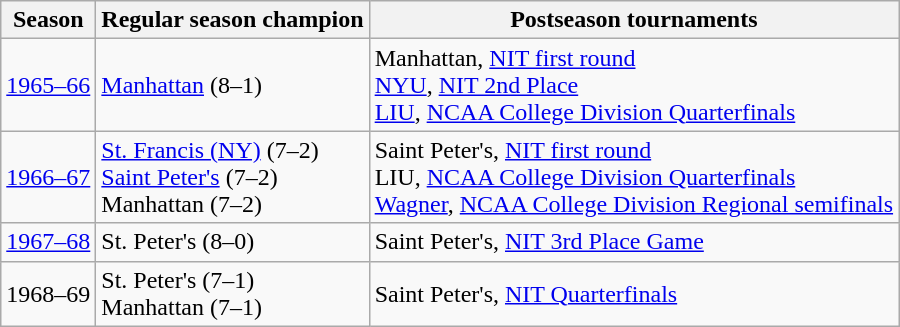<table class="wikitable">
<tr>
<th>Season</th>
<th>Regular season champion</th>
<th>Postseason tournaments</th>
</tr>
<tr>
<td><a href='#'>1965–66</a></td>
<td><a href='#'>Manhattan</a> (8–1)</td>
<td>Manhattan, <a href='#'>NIT first round</a><br><a href='#'>NYU</a>, <a href='#'>NIT 2nd Place</a><br><a href='#'>LIU</a>, <a href='#'>NCAA College Division Quarterfinals</a></td>
</tr>
<tr>
<td><a href='#'>1966–67</a></td>
<td><a href='#'>St. Francis (NY)</a> (7–2)<br><a href='#'>Saint Peter's</a> (7–2)<br>Manhattan (7–2)</td>
<td>Saint Peter's, <a href='#'>NIT first round</a><br>LIU, <a href='#'>NCAA College Division Quarterfinals</a><br><a href='#'>Wagner</a>, <a href='#'>NCAA College Division Regional semifinals</a></td>
</tr>
<tr>
<td><a href='#'>1967–68</a></td>
<td>St. Peter's (8–0)</td>
<td>Saint Peter's, <a href='#'>NIT 3rd Place Game</a></td>
</tr>
<tr>
<td>1968–69</td>
<td>St. Peter's (7–1)<br>Manhattan (7–1)</td>
<td>Saint Peter's, <a href='#'>NIT Quarterfinals</a></td>
</tr>
</table>
